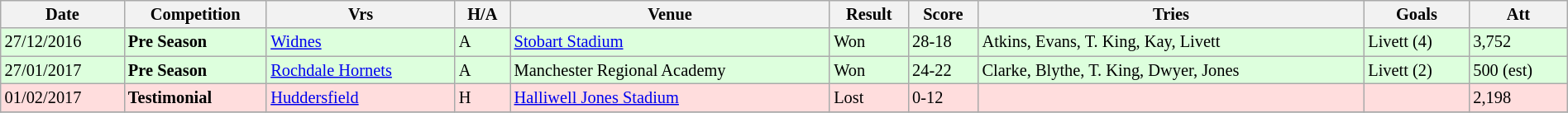<table class="wikitable" style="font-size:85%;" width="100%">
<tr>
<th>Date</th>
<th>Competition</th>
<th>Vrs</th>
<th>H/A</th>
<th>Venue</th>
<th>Result</th>
<th>Score</th>
<th>Tries</th>
<th>Goals</th>
<th>Att</th>
</tr>
<tr style="background:#ddffdd;" width=20 |>
<td>27/12/2016</td>
<td><strong>Pre Season</strong></td>
<td> <a href='#'>Widnes</a></td>
<td>A</td>
<td><a href='#'>Stobart Stadium</a></td>
<td>Won</td>
<td>28-18</td>
<td>Atkins, Evans, T. King, Kay, Livett</td>
<td>Livett (4)</td>
<td>3,752</td>
</tr>
<tr style="background:#ddffdd;" width=20 |>
<td>27/01/2017</td>
<td><strong>Pre Season</strong></td>
<td> <a href='#'>Rochdale Hornets</a></td>
<td>A</td>
<td>Manchester Regional Academy</td>
<td>Won</td>
<td>24-22</td>
<td>Clarke, Blythe, T. King, Dwyer, Jones</td>
<td>Livett (2)</td>
<td>500 (est)</td>
</tr>
<tr style="background:#ffdddd;" width=20 |>
<td>01/02/2017</td>
<td><strong>Testimonial</strong></td>
<td> <a href='#'>Huddersfield</a></td>
<td>H</td>
<td><a href='#'>Halliwell Jones Stadium</a></td>
<td>Lost</td>
<td>0-12</td>
<td></td>
<td></td>
<td>2,198</td>
</tr>
<tr>
</tr>
</table>
